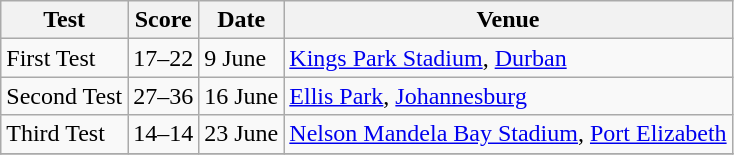<table class="wikitable">
<tr>
<th>Test</th>
<th>Score</th>
<th>Date</th>
<th>Venue</th>
</tr>
<tr>
<td>First Test</td>
<td align=center>17–22</td>
<td>9 June</td>
<td><a href='#'>Kings Park Stadium</a>, <a href='#'>Durban</a></td>
</tr>
<tr>
<td>Second Test</td>
<td align=center>27–36</td>
<td>16 June</td>
<td><a href='#'>Ellis Park</a>, <a href='#'>Johannesburg</a></td>
</tr>
<tr>
<td>Third Test</td>
<td align=center>14–14</td>
<td>23 June</td>
<td><a href='#'>Nelson Mandela Bay Stadium</a>, <a href='#'>Port Elizabeth</a></td>
</tr>
<tr>
</tr>
</table>
